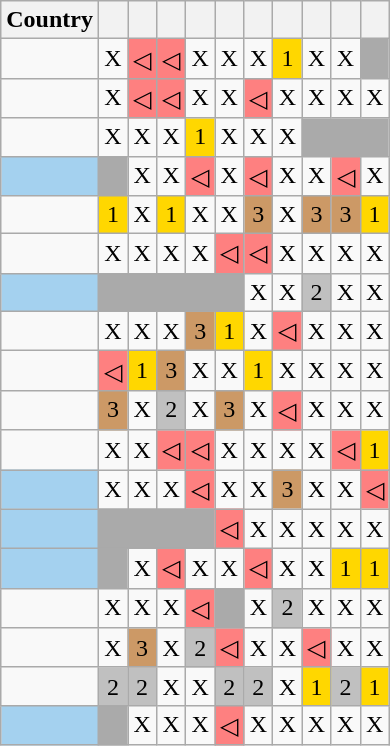<table class="wikitable collapsible collapsed" style="margin:10px;text-align:center;">
<tr>
<th scope="col">Country</th>
<th scope="col"></th>
<th scope="col"></th>
<th scope="col"></th>
<th scope="col"></th>
<th scope="col"></th>
<th scope="col"></th>
<th scope="col"></th>
<th scope="col"></th>
<th scope="col"></th>
<th scope="col"></th>
</tr>
<tr>
<td align=left></td>
<td>X</td>
<td bgcolor="#fe8080">◁</td>
<td bgcolor="#fe8080">◁</td>
<td>X</td>
<td>X</td>
<td>X</td>
<td style="background:gold">1</td>
<td>X</td>
<td>X</td>
<td bgcolor="#AAA"></td>
</tr>
<tr>
<td align=left></td>
<td>X</td>
<td bgcolor="#fe8080">◁</td>
<td bgcolor="#fe8080">◁</td>
<td>X</td>
<td>X</td>
<td bgcolor="#fe8080">◁</td>
<td>X</td>
<td>X</td>
<td>X</td>
<td>X</td>
</tr>
<tr>
<td align=left></td>
<td>X</td>
<td>X</td>
<td>X</td>
<td style="background:gold">1</td>
<td>X</td>
<td>X</td>
<td>X</td>
<td bgcolor="#AAA" colspan=3></td>
</tr>
<tr>
<td bgcolor="#A4D1EF" align=left> </td>
<td bgcolor="#AAA"></td>
<td>X</td>
<td>X</td>
<td bgcolor="#fe8080">◁</td>
<td>X</td>
<td bgcolor="#fe8080">◁</td>
<td>X</td>
<td>X</td>
<td bgcolor="#fe8080">◁</td>
<td>X</td>
</tr>
<tr>
<td align=left></td>
<td style="background:gold">1</td>
<td>X</td>
<td style="background:gold">1</td>
<td>X</td>
<td>X</td>
<td style="background:#c96;">3</td>
<td>X</td>
<td style="background:#c96;">3</td>
<td style="background:#c96;">3</td>
<td style="background:gold">1</td>
</tr>
<tr>
<td align=left></td>
<td>X</td>
<td>X</td>
<td>X</td>
<td>X</td>
<td bgcolor="#fe8080">◁</td>
<td bgcolor="#fe8080">◁</td>
<td>X</td>
<td>X</td>
<td>X</td>
<td>X</td>
</tr>
<tr>
<td bgcolor="#A4D1EF" align=left> </td>
<td bgcolor="#AAA" colspan=5></td>
<td>X</td>
<td>X</td>
<td style="background:silver">2</td>
<td>X</td>
<td>X</td>
</tr>
<tr>
<td align=left></td>
<td>X</td>
<td>X</td>
<td>X</td>
<td style="background:#c96;">3</td>
<td style="background:gold">1</td>
<td>X</td>
<td bgcolor="#fe8080">◁</td>
<td>X</td>
<td>X</td>
<td>X</td>
</tr>
<tr>
<td align=left></td>
<td bgcolor="#fe8080">◁</td>
<td style="background:gold">1</td>
<td style="background:#c96;">3</td>
<td>X</td>
<td>X</td>
<td style="background:gold">1</td>
<td>X</td>
<td>X</td>
<td>X</td>
<td>X</td>
</tr>
<tr>
<td align=left></td>
<td style="background:#c96;">3</td>
<td>X</td>
<td style="background:silver">2</td>
<td>X</td>
<td style="background:#c96;">3</td>
<td>X</td>
<td bgcolor="#fe8080">◁</td>
<td>X</td>
<td>X</td>
<td>X</td>
</tr>
<tr>
<td align=left></td>
<td>X</td>
<td>X</td>
<td bgcolor="#fe8080">◁</td>
<td bgcolor="#fe8080">◁</td>
<td>X</td>
<td>X</td>
<td>X</td>
<td>X</td>
<td bgcolor="#fe8080">◁</td>
<td style="background:gold">1</td>
</tr>
<tr>
<td bgcolor="#A4D1EF" align=left> </td>
<td>X</td>
<td>X</td>
<td>X</td>
<td bgcolor="#fe8080">◁</td>
<td>X</td>
<td>X</td>
<td style="background:#c96;">3</td>
<td>X</td>
<td>X</td>
<td bgcolor="#fe8080">◁</td>
</tr>
<tr>
<td bgcolor="#A4D1EF" align=left> </td>
<td bgcolor="#AAA" colspan=4></td>
<td bgcolor="#fe8080">◁</td>
<td>X</td>
<td>X</td>
<td>X</td>
<td>X</td>
<td>X</td>
</tr>
<tr>
<td bgcolor="#A4D1EF" align=left> </td>
<td bgcolor="#AAA"></td>
<td>X</td>
<td bgcolor="#fe8080">◁</td>
<td>X</td>
<td>X</td>
<td bgcolor="#fe8080">◁</td>
<td>X</td>
<td>X</td>
<td style="background:gold">1</td>
<td style="background:gold">1</td>
</tr>
<tr>
<td align=left></td>
<td>X</td>
<td>X</td>
<td>X</td>
<td bgcolor="#fe8080">◁</td>
<td bgcolor="#AAA"></td>
<td>X</td>
<td style="background:silver">2</td>
<td>X</td>
<td>X</td>
<td>X</td>
</tr>
<tr>
<td align=left></td>
<td>X</td>
<td style="background:#c96;">3</td>
<td>X</td>
<td style="background:silver">2</td>
<td bgcolor="#fe8080">◁</td>
<td>X</td>
<td>X</td>
<td bgcolor="#fe8080">◁</td>
<td>X</td>
<td>X</td>
</tr>
<tr>
<td align=left></td>
<td style="background:silver">2</td>
<td style="background:silver">2</td>
<td>X</td>
<td>X</td>
<td style="background:silver">2</td>
<td style="background:silver">2</td>
<td>X</td>
<td style="background:gold">1</td>
<td style="background:silver">2</td>
<td style="background:gold">1</td>
</tr>
<tr>
<td bgcolor="#A4D1EF" align=left> </td>
<td bgcolor="#AAA"></td>
<td>X</td>
<td>X</td>
<td>X</td>
<td bgcolor="#fe8080">◁</td>
<td>X</td>
<td>X</td>
<td>X</td>
<td>X</td>
<td>X</td>
</tr>
</table>
